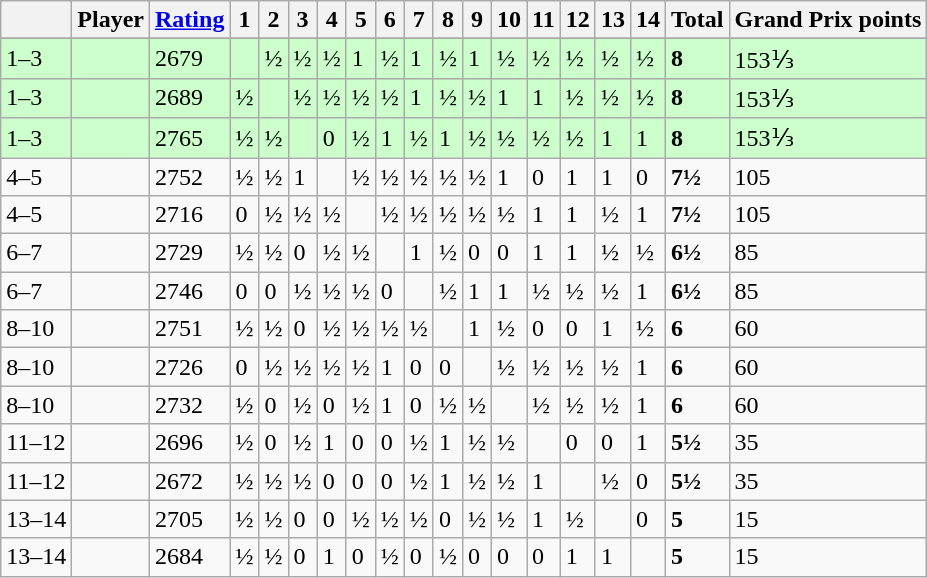<table class="wikitable">
<tr>
<th></th>
<th>Player</th>
<th><a href='#'>Rating</a></th>
<th>1</th>
<th>2</th>
<th>3</th>
<th>4</th>
<th>5</th>
<th>6</th>
<th>7</th>
<th>8</th>
<th>9</th>
<th>10</th>
<th>11</th>
<th>12</th>
<th>13</th>
<th>14</th>
<th>Total</th>
<th>Grand Prix points</th>
</tr>
<tr>
</tr>
<tr style="background:#ccffcc;">
<td>1–3</td>
<td align="left"><strong></strong></td>
<td>2679</td>
<td></td>
<td>½</td>
<td>½</td>
<td>½</td>
<td>1</td>
<td>½</td>
<td>1</td>
<td>½</td>
<td>1</td>
<td>½</td>
<td>½</td>
<td>½</td>
<td>½</td>
<td>½</td>
<td><strong>8</strong></td>
<td>153⅓</td>
</tr>
<tr style="background:#ccffcc;">
<td>1–3</td>
<td align="left"><strong></strong></td>
<td>2689</td>
<td>½</td>
<td></td>
<td>½</td>
<td>½</td>
<td>½</td>
<td>½</td>
<td>1</td>
<td>½</td>
<td>½</td>
<td>1</td>
<td>1</td>
<td>½</td>
<td>½</td>
<td>½</td>
<td><strong>8</strong></td>
<td>153⅓</td>
</tr>
<tr style="background:#ccffcc;">
<td>1–3</td>
<td align="left"><strong></strong></td>
<td>2765</td>
<td>½</td>
<td>½</td>
<td></td>
<td>0</td>
<td>½</td>
<td>1</td>
<td>½</td>
<td>1</td>
<td>½</td>
<td>½</td>
<td>½</td>
<td>½</td>
<td>1</td>
<td>1</td>
<td><strong>8</strong></td>
<td>153⅓</td>
</tr>
<tr>
<td>4–5</td>
<td align="left"></td>
<td>2752</td>
<td>½</td>
<td>½</td>
<td>1</td>
<td></td>
<td>½</td>
<td>½</td>
<td>½</td>
<td>½</td>
<td>½</td>
<td>1</td>
<td>0</td>
<td>1</td>
<td>1</td>
<td>0</td>
<td><strong>7½</strong></td>
<td>105</td>
</tr>
<tr>
<td>4–5</td>
<td align="left"></td>
<td>2716</td>
<td>0</td>
<td>½</td>
<td>½</td>
<td>½</td>
<td></td>
<td>½</td>
<td>½</td>
<td>½</td>
<td>½</td>
<td>½</td>
<td>1</td>
<td>1</td>
<td>½</td>
<td>1</td>
<td><strong>7½</strong></td>
<td>105</td>
</tr>
<tr>
<td>6–7</td>
<td align="left"></td>
<td>2729</td>
<td>½</td>
<td>½</td>
<td>0</td>
<td>½</td>
<td>½</td>
<td></td>
<td>1</td>
<td>½</td>
<td>0</td>
<td>0</td>
<td>1</td>
<td>1</td>
<td>½</td>
<td>½</td>
<td><strong>6½</strong></td>
<td>85</td>
</tr>
<tr>
<td>6–7</td>
<td align="left"></td>
<td>2746</td>
<td>0</td>
<td>0</td>
<td>½</td>
<td>½</td>
<td>½</td>
<td>0</td>
<td></td>
<td>½</td>
<td>1</td>
<td>1</td>
<td>½</td>
<td>½</td>
<td>½</td>
<td>1</td>
<td><strong>6½</strong></td>
<td>85</td>
</tr>
<tr>
<td>8–10</td>
<td align="left"></td>
<td>2751</td>
<td>½</td>
<td>½</td>
<td>0</td>
<td>½</td>
<td>½</td>
<td>½</td>
<td>½</td>
<td></td>
<td>1</td>
<td>½</td>
<td>0</td>
<td>0</td>
<td>1</td>
<td>½</td>
<td><strong>6</strong></td>
<td>60</td>
</tr>
<tr>
<td>8–10</td>
<td align="left"></td>
<td>2726</td>
<td>0</td>
<td>½</td>
<td>½</td>
<td>½</td>
<td>½</td>
<td>1</td>
<td>0</td>
<td>0</td>
<td></td>
<td>½</td>
<td>½</td>
<td>½</td>
<td>½</td>
<td>1</td>
<td><strong>6</strong></td>
<td>60</td>
</tr>
<tr>
<td>8–10</td>
<td align="left"></td>
<td>2732</td>
<td>½</td>
<td>0</td>
<td>½</td>
<td>0</td>
<td>½</td>
<td>1</td>
<td>0</td>
<td>½</td>
<td>½</td>
<td></td>
<td>½</td>
<td>½</td>
<td>½</td>
<td>1</td>
<td><strong>6</strong></td>
<td>60</td>
</tr>
<tr>
<td>11–12</td>
<td align="left"></td>
<td>2696</td>
<td>½</td>
<td>0</td>
<td>½</td>
<td>1</td>
<td>0</td>
<td>0</td>
<td>½</td>
<td>1</td>
<td>½</td>
<td>½</td>
<td></td>
<td>0</td>
<td>0</td>
<td>1</td>
<td><strong>5½</strong></td>
<td>35</td>
</tr>
<tr>
<td>11–12</td>
<td align="left"></td>
<td>2672</td>
<td>½</td>
<td>½</td>
<td>½</td>
<td>0</td>
<td>0</td>
<td>0</td>
<td>½</td>
<td>1</td>
<td>½</td>
<td>½</td>
<td>1</td>
<td></td>
<td>½</td>
<td>0</td>
<td><strong>5½</strong></td>
<td>35</td>
</tr>
<tr>
<td>13–14</td>
<td align="left"></td>
<td>2705</td>
<td>½</td>
<td>½</td>
<td>0</td>
<td>0</td>
<td>½</td>
<td>½</td>
<td>½</td>
<td>0</td>
<td>½</td>
<td>½</td>
<td>1</td>
<td>½</td>
<td></td>
<td>0</td>
<td><strong>5</strong></td>
<td>15</td>
</tr>
<tr>
<td>13–14</td>
<td align="left"></td>
<td>2684</td>
<td>½</td>
<td>½</td>
<td>0</td>
<td>1</td>
<td>0</td>
<td>½</td>
<td>0</td>
<td>½</td>
<td>0</td>
<td>0</td>
<td>0</td>
<td>1</td>
<td>1</td>
<td></td>
<td><strong>5</strong></td>
<td>15</td>
</tr>
</table>
